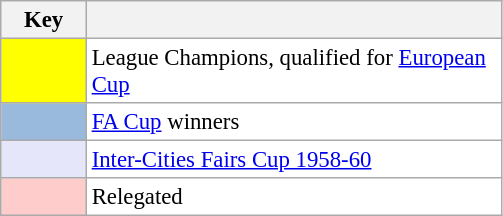<table class="wikitable" style="font-size:95%; text-align:center">
<tr>
<th width=50>Key</th>
<th width=270></th>
</tr>
<tr>
<td style="background:#FFFF00;" width="20"></td>
<td bgcolor="#ffffff" align=left>League Champions, qualified for <a href='#'>European Cup</a></td>
</tr>
<tr>
<td style="background: #99BADD" width="20"></td>
<td bgcolor="#ffffff" align=left><a href='#'>FA Cup</a> winners</td>
</tr>
<tr>
<td style="background: #E6E6FA" width="20"></td>
<td bgcolor="#ffffff" align=left><a href='#'>Inter-Cities Fairs Cup 1958-60</a></td>
</tr>
<tr>
<td style="background: #FFCCCC" width="20"></td>
<td bgcolor="#ffffff" align=left>Relegated</td>
</tr>
</table>
